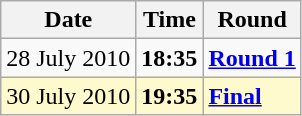<table class="wikitable">
<tr>
<th>Date</th>
<th>Time</th>
<th>Round</th>
</tr>
<tr>
<td>28 July 2010</td>
<td><strong>18:35</strong></td>
<td><strong><a href='#'>Round 1</a></strong></td>
</tr>
<tr style=background:lemonchiffon>
<td>30 July 2010</td>
<td><strong>19:35</strong></td>
<td><strong><a href='#'>Final</a></strong></td>
</tr>
</table>
